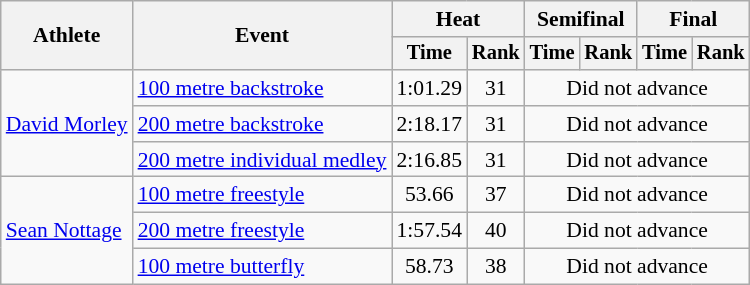<table class=wikitable style="font-size:90%">
<tr>
<th rowspan="2">Athlete</th>
<th rowspan="2">Event</th>
<th colspan="2">Heat</th>
<th colspan="2">Semifinal</th>
<th colspan="2">Final</th>
</tr>
<tr style="font-size:95%">
<th>Time</th>
<th>Rank</th>
<th>Time</th>
<th>Rank</th>
<th>Time</th>
<th>Rank</th>
</tr>
<tr align=center>
<td style="text-align:left;" rowspan="3"><a href='#'>David Morley</a></td>
<td align=left><a href='#'>100 metre backstroke</a></td>
<td align=center>1:01.29</td>
<td align=center>31</td>
<td colspan="4" style="text-align:center;">Did not advance</td>
</tr>
<tr>
<td align=left><a href='#'>200 metre backstroke</a></td>
<td align=center>2:18.17</td>
<td align=center>31</td>
<td colspan="4" style="text-align:center;">Did not advance</td>
</tr>
<tr>
<td align=left><a href='#'>200 metre individual medley</a></td>
<td align=center>2:16.85</td>
<td align=center>31</td>
<td colspan="4" style="text-align:center;">Did not advance</td>
</tr>
<tr align=center>
<td style="text-align:left;" rowspan="3"><a href='#'>Sean Nottage</a></td>
<td align=left><a href='#'>100 metre freestyle</a></td>
<td align=center>53.66</td>
<td align=center>37</td>
<td colspan="4" style="text-align:center;">Did not advance</td>
</tr>
<tr>
<td align=left><a href='#'>200 metre freestyle</a></td>
<td align=center>1:57.54</td>
<td align=center>40</td>
<td colspan="4" style="text-align:center;">Did not advance</td>
</tr>
<tr>
<td align=left><a href='#'>100 metre butterfly</a></td>
<td align=center>58.73</td>
<td align=center>38</td>
<td colspan="4" style="text-align:center;">Did not advance</td>
</tr>
</table>
